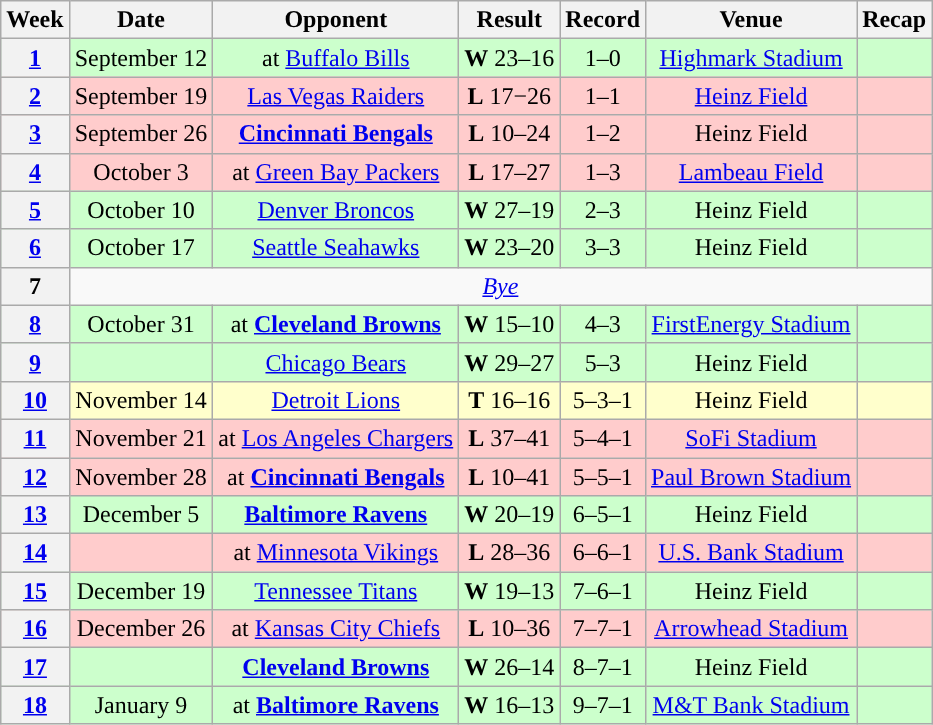<table class="wikitable" style="text-align:center">
<tr>
<th>Week</th>
<th>Date</th>
<th>Opponent</th>
<th>Result</th>
<th>Record</th>
<th>Venue</th>
<th>Recap</th>
</tr>
<tr style="background:#cfc">
<th><a href='#'>1</a></th>
<td>September 12</td>
<td>at <a href='#'>Buffalo Bills</a></td>
<td><strong>W</strong> 23–16</td>
<td>1–0</td>
<td><a href='#'>Highmark Stadium</a></td>
<td></td>
</tr>
<tr style="background:#fcc">
<th><a href='#'>2</a></th>
<td>September 19</td>
<td><a href='#'>Las Vegas Raiders</a></td>
<td><strong>L</strong> 17−26</td>
<td>1–1</td>
<td><a href='#'>Heinz Field</a></td>
<td></td>
</tr>
<tr style="background:#fcc">
<th><a href='#'>3</a></th>
<td>September 26</td>
<td><strong><a href='#'>Cincinnati Bengals</a></strong></td>
<td><strong>L</strong> 10–24</td>
<td>1–2</td>
<td>Heinz Field</td>
<td></td>
</tr>
<tr style="background:#fcc">
<th><a href='#'>4</a></th>
<td>October 3</td>
<td>at <a href='#'>Green Bay Packers</a></td>
<td><strong>L</strong> 17–27</td>
<td>1–3</td>
<td><a href='#'>Lambeau Field</a></td>
<td></td>
</tr>
<tr style="background:#cfc">
<th><a href='#'>5</a></th>
<td>October 10</td>
<td><a href='#'>Denver Broncos</a></td>
<td><strong>W</strong> 27–19</td>
<td>2–3</td>
<td>Heinz Field</td>
<td></td>
</tr>
<tr style="background:#cfc">
<th><a href='#'>6</a></th>
<td>October 17</td>
<td><a href='#'>Seattle Seahawks</a></td>
<td><strong>W</strong> 23–20 </td>
<td>3–3</td>
<td>Heinz Field</td>
<td></td>
</tr>
<tr>
<th>7</th>
<td colspan="6"><em><a href='#'>Bye</a></em></td>
</tr>
<tr style="background:#cfc">
<th><a href='#'>8</a></th>
<td>October 31</td>
<td>at <strong><a href='#'>Cleveland Browns</a></strong></td>
<td><strong>W</strong> 15–10</td>
<td>4–3</td>
<td><a href='#'>FirstEnergy Stadium</a></td>
<td></td>
</tr>
<tr style="background:#cfc">
<th><a href='#'>9</a></th>
<td></td>
<td><a href='#'>Chicago Bears</a></td>
<td><strong>W</strong> 29–27</td>
<td>5–3</td>
<td>Heinz Field</td>
<td></td>
</tr>
<tr style="background:#ffc">
<th><a href='#'>10</a></th>
<td>November 14</td>
<td><a href='#'>Detroit Lions</a></td>
<td><strong>T</strong> 16–16 </td>
<td>5–3–1</td>
<td>Heinz Field</td>
<td></td>
</tr>
<tr style="background:#fcc">
<th><a href='#'>11</a></th>
<td>November 21</td>
<td>at <a href='#'>Los Angeles Chargers</a></td>
<td><strong>L</strong> 37–41</td>
<td>5–4–1</td>
<td><a href='#'>SoFi Stadium</a></td>
<td></td>
</tr>
<tr style="background:#fcc">
<th><a href='#'>12</a></th>
<td>November 28</td>
<td>at <strong><a href='#'>Cincinnati Bengals</a></strong></td>
<td><strong>L</strong> 10–41</td>
<td>5–5–1</td>
<td><a href='#'>Paul Brown Stadium</a></td>
<td></td>
</tr>
<tr style="background:#cfc">
<th><a href='#'>13</a></th>
<td>December 5</td>
<td><strong><a href='#'>Baltimore Ravens</a></strong></td>
<td><strong>W</strong> 20–19</td>
<td>6–5–1</td>
<td>Heinz Field</td>
<td></td>
</tr>
<tr style="background:#fcc">
<th><a href='#'>14</a></th>
<td></td>
<td>at <a href='#'>Minnesota Vikings</a></td>
<td><strong>L</strong> 28–36</td>
<td>6–6–1</td>
<td><a href='#'>U.S. Bank Stadium</a></td>
<td></td>
</tr>
<tr style="background:#cfc">
<th><a href='#'>15</a></th>
<td>December 19</td>
<td><a href='#'>Tennessee Titans</a></td>
<td><strong>W</strong> 19–13</td>
<td>7–6–1</td>
<td>Heinz Field</td>
<td></td>
</tr>
<tr style="background:#fcc">
<th><a href='#'>16</a></th>
<td>December 26</td>
<td>at <a href='#'>Kansas City Chiefs</a></td>
<td><strong>L</strong> 10–36</td>
<td>7–7–1</td>
<td><a href='#'>Arrowhead Stadium</a></td>
<td></td>
</tr>
<tr style="background:#cfc">
<th><a href='#'>17</a></th>
<td></td>
<td><strong><a href='#'>Cleveland Browns</a></strong></td>
<td><strong>W</strong> 26–14</td>
<td>8–7–1</td>
<td>Heinz Field</td>
<td></td>
</tr>
<tr style="background:#cfc">
<th><a href='#'>18</a></th>
<td>January 9</td>
<td>at <strong><a href='#'>Baltimore Ravens</a></strong></td>
<td><strong>W</strong> 16–13 </td>
<td>9–7–1</td>
<td><a href='#'>M&T Bank Stadium</a></td>
<td></td>
</tr>
</table>
